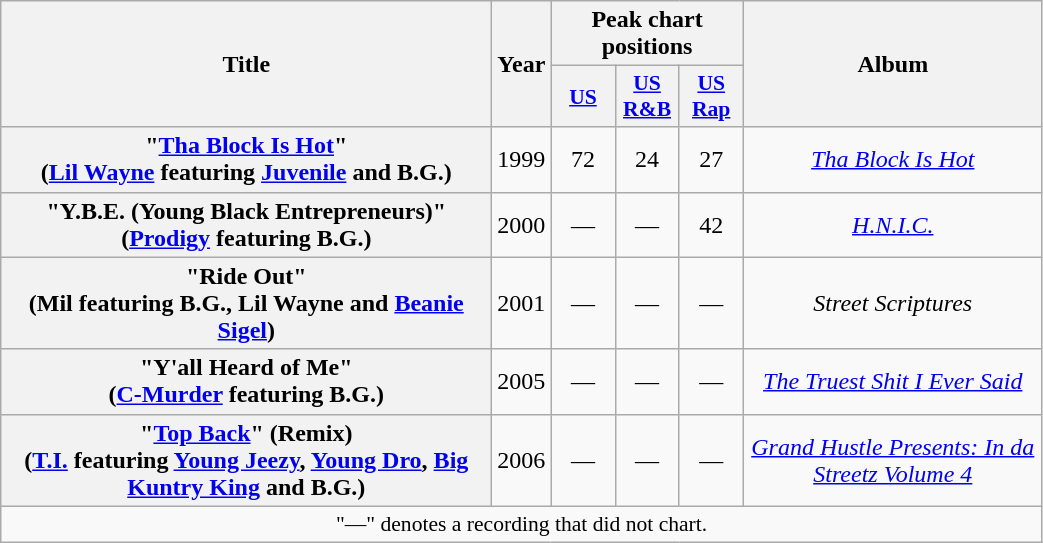<table class="wikitable plainrowheaders" style="text-align:center;">
<tr>
<th scope="col" rowspan="2" style="width:20em;">Title</th>
<th scope="col" rowspan="2" style="width:1em;">Year</th>
<th scope="col" colspan="3">Peak chart positions</th>
<th scope="col" rowspan="2" style="width:12em;">Album</th>
</tr>
<tr>
<th scope="col" style="width:2.5em;font-size:90%;"><a href='#'>US</a><br></th>
<th scope="col" style="width:2.5em;font-size:90%;"><a href='#'>US<br>R&B</a><br></th>
<th scope="col" style="width:2.5em;font-size:90%;"><a href='#'>US<br>Rap</a><br></th>
</tr>
<tr>
<th scope="row">"<a href='#'>Tha Block Is Hot</a>"<br><span>(<a href='#'>Lil Wayne</a> featuring <a href='#'>Juvenile</a> and B.G.)</span></th>
<td>1999</td>
<td>72</td>
<td>24</td>
<td>27</td>
<td><em><a href='#'>Tha Block Is Hot</a></em></td>
</tr>
<tr>
<th scope="row">"Y.B.E. (Young Black Entrepreneurs)"<br><span>(<a href='#'>Prodigy</a> featuring B.G.)</span></th>
<td>2000</td>
<td>—</td>
<td>—</td>
<td>42</td>
<td><em><a href='#'>H.N.I.C.</a></em></td>
</tr>
<tr>
<th scope="row">"Ride Out"<br><span>(Mil featuring B.G., Lil Wayne and <a href='#'>Beanie Sigel</a>)</span></th>
<td>2001</td>
<td>—</td>
<td>—</td>
<td>—</td>
<td><em>Street Scriptures</em></td>
</tr>
<tr>
<th scope="row">"Y'all Heard of Me"<br><span>(<a href='#'>C-Murder</a> featuring B.G.)</span></th>
<td>2005</td>
<td>—</td>
<td>—</td>
<td>—</td>
<td><em><a href='#'>The Truest Shit I Ever Said</a></em></td>
</tr>
<tr>
<th scope="row">"<a href='#'>Top Back</a>" (Remix)<br><span>(<a href='#'>T.I.</a> featuring <a href='#'>Young Jeezy</a>, <a href='#'>Young Dro</a>, <a href='#'>Big Kuntry King</a> and B.G.)</span></th>
<td>2006</td>
<td>—</td>
<td>—</td>
<td>—</td>
<td><em><a href='#'>Grand Hustle Presents: In da Streetz Volume 4</a></em></td>
</tr>
<tr>
<td colspan="14" style="font-size:90%">"—" denotes a recording that did not chart.</td>
</tr>
</table>
